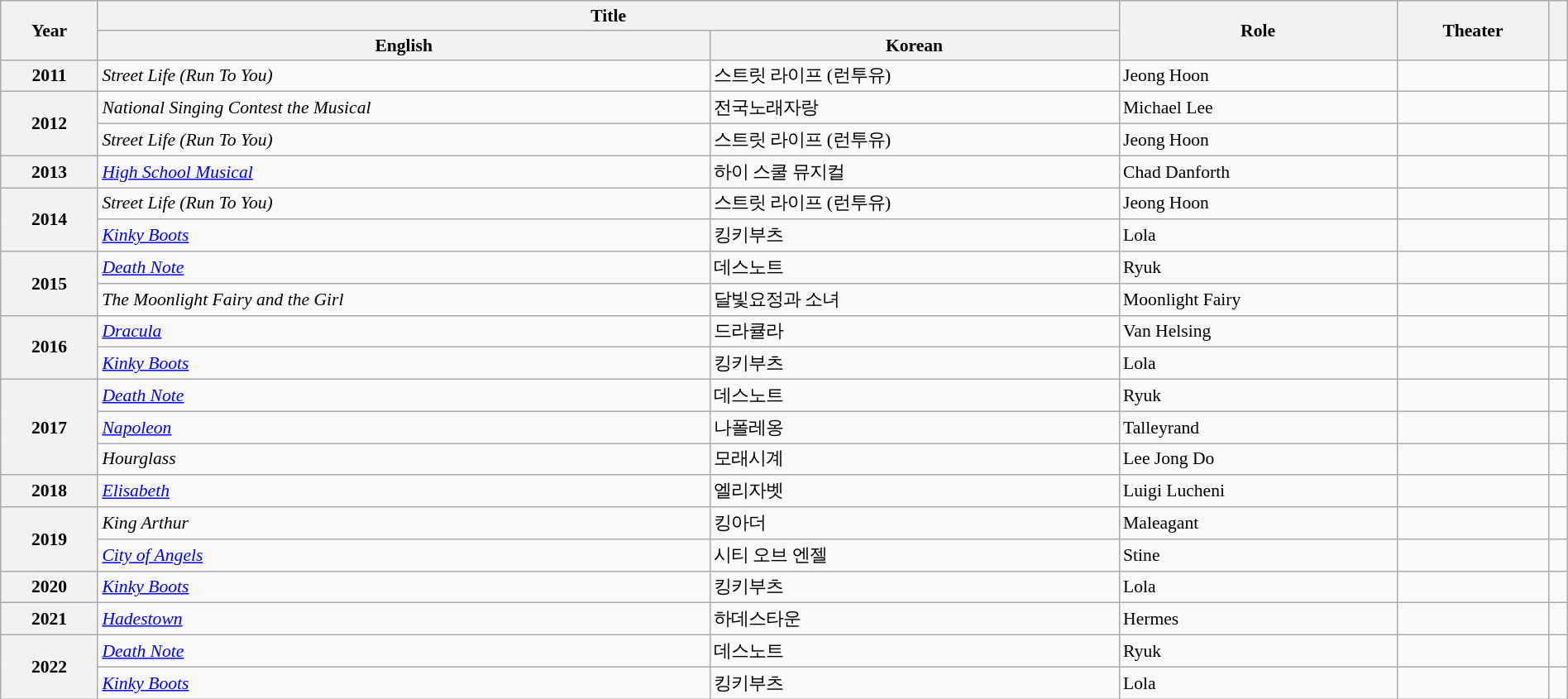<table class="wikitable sortable" style="clear:none; font-size:90%; padding:0 auto; width:100%; margin:auto">
<tr>
<th rowspan="2" scope="col">Year</th>
<th colspan="2" scope="col">Title</th>
<th rowspan="2" scope="col">Role</th>
<th rowspan="2" scope="col">Theater</th>
<th rowspan="2" scope="col" class="unsortable"></th>
</tr>
<tr>
<th>English</th>
<th>Korean</th>
</tr>
<tr>
<th scope="row">2011</th>
<td><em>Street Life (Run To You)</em></td>
<td>스트릿 라이프 (런투유)</td>
<td>Jeong Hoon</td>
<td></td>
<td></td>
</tr>
<tr>
<th scope="row" rowspan="2">2012</th>
<td><em>National Singing Contest the Musical</em></td>
<td>전국노래자랑</td>
<td>Michael Lee</td>
<td></td>
<td></td>
</tr>
<tr>
<td><em>Street Life (Run To You)</em></td>
<td>스트릿 라이프 (런투유)</td>
<td>Jeong Hoon</td>
<td></td>
<td></td>
</tr>
<tr>
<th scope="row">2013</th>
<td><em><a href='#'>High School Musical</a></em></td>
<td>하이 스쿨 뮤지컬</td>
<td>Chad Danforth</td>
<td></td>
<td></td>
</tr>
<tr>
<th scope="row" rowspan="2">2014</th>
<td><em>Street Life (Run To You)</em></td>
<td>스트릿 라이프 (런투유)</td>
<td>Jeong Hoon</td>
<td></td>
<td></td>
</tr>
<tr>
<td><em><a href='#'>Kinky Boots</a></em></td>
<td>킹키부츠</td>
<td>Lola</td>
<td></td>
<td></td>
</tr>
<tr>
<th scope="row"rowspan="2">2015</th>
<td><em><a href='#'>Death Note</a></em></td>
<td>데스노트</td>
<td>Ryuk</td>
<td></td>
<td></td>
</tr>
<tr>
<td><em>The Moonlight Fairy and the Girl</em></td>
<td>달빛요정과 소녀</td>
<td>Moonlight Fairy</td>
<td></td>
<td></td>
</tr>
<tr>
<th scope="row" rowspan="2">2016</th>
<td><em><a href='#'>Dracula</a></em></td>
<td>드라큘라</td>
<td>Van Helsing</td>
<td></td>
<td></td>
</tr>
<tr>
<td><em><a href='#'>Kinky Boots</a></em></td>
<td>킹키부츠</td>
<td>Lola</td>
<td></td>
<td></td>
</tr>
<tr>
<th scope="row" rowspan="3">2017</th>
<td><em><a href='#'>Death Note</a></em></td>
<td>데스노트</td>
<td>Ryuk</td>
<td></td>
<td></td>
</tr>
<tr>
<td><em><a href='#'>Napoleon</a></em></td>
<td>나폴레옹</td>
<td>Talleyrand</td>
<td></td>
<td></td>
</tr>
<tr>
<td><em>Hourglass</em></td>
<td>모래시계</td>
<td>Lee Jong Do</td>
<td></td>
<td></td>
</tr>
<tr>
<th scope="row">2018</th>
<td><em><a href='#'>Elisabeth</a></em></td>
<td>엘리자벳</td>
<td>Luigi Lucheni</td>
<td></td>
<td></td>
</tr>
<tr>
<th scope="row" rowspan="2">2019</th>
<td><em>King Arthur</em></td>
<td>킹아더</td>
<td>Maleagant</td>
<td></td>
<td></td>
</tr>
<tr>
<td><em><a href='#'>City of Angels</a></em></td>
<td>시티 오브 엔젤</td>
<td>Stine</td>
<td></td>
<td></td>
</tr>
<tr>
<th scope="row">2020</th>
<td><em><a href='#'>Kinky Boots</a></em></td>
<td>킹키부츠</td>
<td>Lola</td>
<td></td>
<td></td>
</tr>
<tr>
<th scope="row">2021</th>
<td><em><a href='#'>Hadestown</a></em></td>
<td>하데스타운</td>
<td>Hermes</td>
<td></td>
<td></td>
</tr>
<tr>
<th scope="row" rowspan="2">2022</th>
<td><em><a href='#'>Death Note</a></em></td>
<td>데스노트</td>
<td>Ryuk</td>
<td></td>
<td></td>
</tr>
<tr>
<td><a href='#'><em>Kinky Boots</em></a></td>
<td>킹키부츠</td>
<td>Lola</td>
<td></td>
<td></td>
</tr>
</table>
